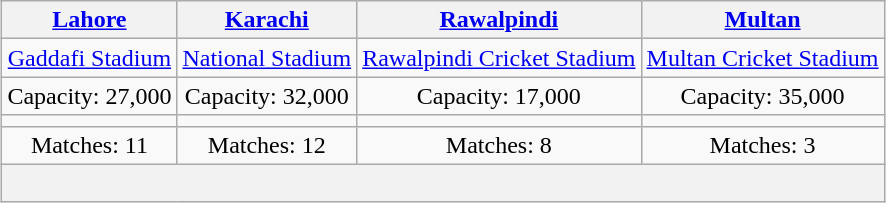<table class="wikitable" style="text-align:center;margin:1em auto;">
<tr>
<th><a href='#'>Lahore</a></th>
<th><a href='#'>Karachi</a></th>
<th><a href='#'>Rawalpindi</a></th>
<th><a href='#'>Multan</a></th>
</tr>
<tr>
<td><a href='#'>Gaddafi Stadium</a></td>
<td><a href='#'>National Stadium</a></td>
<td><a href='#'>Rawalpindi Cricket Stadium</a></td>
<td><a href='#'>Multan Cricket Stadium</a></td>
</tr>
<tr>
<td>Capacity: 27,000</td>
<td>Capacity: 32,000</td>
<td>Capacity: 17,000</td>
<td>Capacity: 35,000</td>
</tr>
<tr>
<td></td>
<td></td>
<td></td>
<td></td>
</tr>
<tr>
<td>Matches: 11</td>
<td>Matches: 12</td>
<td>Matches: 8</td>
<td>Matches: 3</td>
</tr>
<tr>
<th colspan="4"><br></th>
</tr>
</table>
